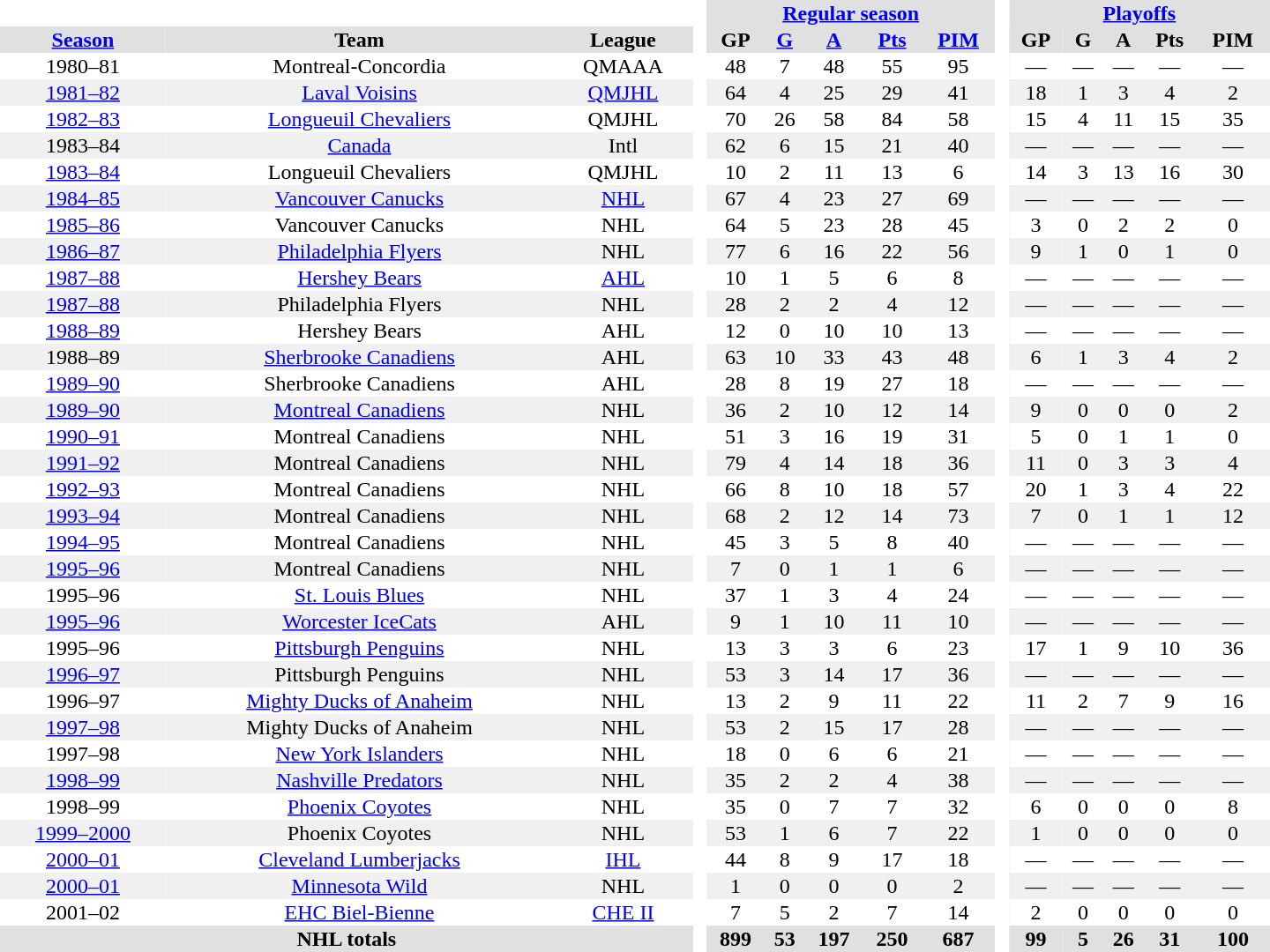<table border="0" cellpadding="1" cellspacing="0" style="text-align:center; width:60em">
<tr bgcolor="#e0e0e0">
<th colspan="3" bgcolor="#ffffff"> </th>
<th rowspan="99" bgcolor="#ffffff"> </th>
<th colspan="5"><a href='#'>Regular season</a></th>
<th rowspan="99" bgcolor="#ffffff"> </th>
<th colspan="5"><a href='#'>Playoffs</a></th>
</tr>
<tr bgcolor="#e0e0e0">
<th><a href='#'>Season</a></th>
<th>Team</th>
<th>League</th>
<th>GP</th>
<th><a href='#'>G</a></th>
<th><a href='#'>A</a></th>
<th><a href='#'>Pts</a></th>
<th><a href='#'>PIM</a></th>
<th>GP</th>
<th>G</th>
<th>A</th>
<th>Pts</th>
<th>PIM</th>
</tr>
<tr>
<td>1980–81</td>
<td>Montreal-Concordia</td>
<td>QMAAA</td>
<td>48</td>
<td>7</td>
<td>48</td>
<td>55</td>
<td>95</td>
<td>—</td>
<td>—</td>
<td>—</td>
<td>—</td>
<td>—</td>
</tr>
<tr bgcolor="#f0f0f0">
<td><a href='#'>1981–82</a></td>
<td><a href='#'>Laval Voisins</a></td>
<td><a href='#'>QMJHL</a></td>
<td>64</td>
<td>4</td>
<td>25</td>
<td>29</td>
<td>41</td>
<td>18</td>
<td>1</td>
<td>3</td>
<td>4</td>
<td>2</td>
</tr>
<tr>
<td><a href='#'>1982–83</a></td>
<td><a href='#'>Longueuil Chevaliers</a></td>
<td>QMJHL</td>
<td>70</td>
<td>26</td>
<td>58</td>
<td>84</td>
<td>58</td>
<td>15</td>
<td>4</td>
<td>11</td>
<td>15</td>
<td>35</td>
</tr>
<tr bgcolor="#f0f0f0">
<td>1983–84</td>
<td><a href='#'>Canada</a></td>
<td>Intl</td>
<td>62</td>
<td>6</td>
<td>15</td>
<td>21</td>
<td>40</td>
<td>—</td>
<td>—</td>
<td>—</td>
<td>—</td>
<td>—</td>
</tr>
<tr>
<td><a href='#'>1983–84</a></td>
<td>Longueuil Chevaliers</td>
<td>QMJHL</td>
<td>10</td>
<td>2</td>
<td>11</td>
<td>13</td>
<td>6</td>
<td>14</td>
<td>3</td>
<td>13</td>
<td>16</td>
<td>30</td>
</tr>
<tr bgcolor="#f0f0f0">
<td><a href='#'>1984–85</a></td>
<td><a href='#'>Vancouver Canucks</a></td>
<td><a href='#'>NHL</a></td>
<td>67</td>
<td>4</td>
<td>23</td>
<td>27</td>
<td>69</td>
<td>—</td>
<td>—</td>
<td>—</td>
<td>—</td>
<td>—</td>
</tr>
<tr>
<td><a href='#'>1985–86</a></td>
<td>Vancouver Canucks</td>
<td>NHL</td>
<td>64</td>
<td>5</td>
<td>23</td>
<td>28</td>
<td>45</td>
<td>3</td>
<td>0</td>
<td>2</td>
<td>2</td>
<td>0</td>
</tr>
<tr bgcolor="#f0f0f0">
<td><a href='#'>1986–87</a></td>
<td><a href='#'>Philadelphia Flyers</a></td>
<td>NHL</td>
<td>77</td>
<td>6</td>
<td>16</td>
<td>22</td>
<td>56</td>
<td>9</td>
<td>1</td>
<td>0</td>
<td>1</td>
<td>0</td>
</tr>
<tr>
<td><a href='#'>1987–88</a></td>
<td><a href='#'>Hershey Bears</a></td>
<td><a href='#'>AHL</a></td>
<td>10</td>
<td>1</td>
<td>5</td>
<td>6</td>
<td>8</td>
<td>—</td>
<td>—</td>
<td>—</td>
<td>—</td>
<td>—</td>
</tr>
<tr bgcolor="#f0f0f0">
<td><a href='#'>1987–88</a></td>
<td>Philadelphia Flyers</td>
<td>NHL</td>
<td>28</td>
<td>2</td>
<td>2</td>
<td>4</td>
<td>12</td>
<td>—</td>
<td>—</td>
<td>—</td>
<td>—</td>
<td>—</td>
</tr>
<tr>
<td><a href='#'>1988–89</a></td>
<td>Hershey Bears</td>
<td>AHL</td>
<td>12</td>
<td>0</td>
<td>10</td>
<td>10</td>
<td>13</td>
<td>—</td>
<td>—</td>
<td>—</td>
<td>—</td>
<td>—</td>
</tr>
<tr bgcolor="#f0f0f0">
<td>1988–89</td>
<td><a href='#'>Sherbrooke Canadiens</a></td>
<td>AHL</td>
<td>63</td>
<td>10</td>
<td>33</td>
<td>43</td>
<td>48</td>
<td>6</td>
<td>1</td>
<td>3</td>
<td>4</td>
<td>2</td>
</tr>
<tr>
<td><a href='#'>1989–90</a></td>
<td>Sherbrooke Canadiens</td>
<td>AHL</td>
<td>28</td>
<td>8</td>
<td>19</td>
<td>27</td>
<td>18</td>
<td>—</td>
<td>—</td>
<td>—</td>
<td>—</td>
<td>—</td>
</tr>
<tr bgcolor="#f0f0f0">
<td><a href='#'>1989–90</a></td>
<td><a href='#'>Montreal Canadiens</a></td>
<td>NHL</td>
<td>36</td>
<td>2</td>
<td>10</td>
<td>12</td>
<td>14</td>
<td>9</td>
<td>0</td>
<td>0</td>
<td>0</td>
<td>2</td>
</tr>
<tr>
<td><a href='#'>1990–91</a></td>
<td>Montreal Canadiens</td>
<td>NHL</td>
<td>51</td>
<td>3</td>
<td>16</td>
<td>19</td>
<td>31</td>
<td>5</td>
<td>0</td>
<td>1</td>
<td>1</td>
<td>0</td>
</tr>
<tr bgcolor="#f0f0f0">
<td><a href='#'>1991–92</a></td>
<td>Montreal Canadiens</td>
<td>NHL</td>
<td>79</td>
<td>4</td>
<td>14</td>
<td>18</td>
<td>36</td>
<td>11</td>
<td>0</td>
<td>3</td>
<td>3</td>
<td>4</td>
</tr>
<tr>
<td><a href='#'>1992–93</a></td>
<td>Montreal Canadiens</td>
<td>NHL</td>
<td>66</td>
<td>8</td>
<td>10</td>
<td>18</td>
<td>57</td>
<td>20</td>
<td>1</td>
<td>3</td>
<td>4</td>
<td>22</td>
</tr>
<tr bgcolor="#f0f0f0">
<td><a href='#'>1993–94</a></td>
<td>Montreal Canadiens</td>
<td>NHL</td>
<td>68</td>
<td>2</td>
<td>12</td>
<td>14</td>
<td>73</td>
<td>7</td>
<td>0</td>
<td>1</td>
<td>1</td>
<td>12</td>
</tr>
<tr>
<td><a href='#'>1994–95</a></td>
<td>Montreal Canadiens</td>
<td>NHL</td>
<td>45</td>
<td>3</td>
<td>5</td>
<td>8</td>
<td>40</td>
<td>—</td>
<td>—</td>
<td>—</td>
<td>—</td>
<td>—</td>
</tr>
<tr bgcolor="#f0f0f0">
<td><a href='#'>1995–96</a></td>
<td>Montreal Canadiens</td>
<td>NHL</td>
<td>7</td>
<td>0</td>
<td>1</td>
<td>1</td>
<td>6</td>
<td>—</td>
<td>—</td>
<td>—</td>
<td>—</td>
<td>—</td>
</tr>
<tr>
<td>1995–96</td>
<td><a href='#'>St. Louis Blues</a></td>
<td>NHL</td>
<td>37</td>
<td>1</td>
<td>3</td>
<td>4</td>
<td>24</td>
<td>—</td>
<td>—</td>
<td>—</td>
<td>—</td>
<td>—</td>
</tr>
<tr bgcolor="#f0f0f0">
<td><a href='#'>1995–96</a></td>
<td><a href='#'>Worcester IceCats</a></td>
<td>AHL</td>
<td>9</td>
<td>1</td>
<td>10</td>
<td>11</td>
<td>10</td>
<td>—</td>
<td>—</td>
<td>—</td>
<td>—</td>
<td>—</td>
</tr>
<tr>
<td>1995–96</td>
<td><a href='#'>Pittsburgh Penguins</a></td>
<td>NHL</td>
<td>13</td>
<td>3</td>
<td>3</td>
<td>6</td>
<td>23</td>
<td>17</td>
<td>1</td>
<td>9</td>
<td>10</td>
<td>36</td>
</tr>
<tr bgcolor="#f0f0f0">
<td><a href='#'>1996–97</a></td>
<td>Pittsburgh Penguins</td>
<td>NHL</td>
<td>53</td>
<td>3</td>
<td>14</td>
<td>17</td>
<td>36</td>
<td>—</td>
<td>—</td>
<td>—</td>
<td>—</td>
<td>—</td>
</tr>
<tr>
<td>1996–97</td>
<td><a href='#'>Mighty Ducks of Anaheim</a></td>
<td>NHL</td>
<td>13</td>
<td>2</td>
<td>9</td>
<td>11</td>
<td>22</td>
<td>11</td>
<td>2</td>
<td>7</td>
<td>9</td>
<td>16</td>
</tr>
<tr bgcolor="#f0f0f0">
<td><a href='#'>1997–98</a></td>
<td>Mighty Ducks of Anaheim</td>
<td>NHL</td>
<td>53</td>
<td>2</td>
<td>15</td>
<td>17</td>
<td>28</td>
<td>—</td>
<td>—</td>
<td>—</td>
<td>—</td>
<td>—</td>
</tr>
<tr>
<td>1997–98</td>
<td><a href='#'>New York Islanders</a></td>
<td>NHL</td>
<td>18</td>
<td>0</td>
<td>6</td>
<td>6</td>
<td>21</td>
<td>—</td>
<td>—</td>
<td>—</td>
<td>—</td>
<td>—</td>
</tr>
<tr bgcolor="#f0f0f0">
<td><a href='#'>1998–99</a></td>
<td><a href='#'>Nashville Predators</a></td>
<td>NHL</td>
<td>35</td>
<td>2</td>
<td>2</td>
<td>4</td>
<td>38</td>
<td>—</td>
<td>—</td>
<td>—</td>
<td>—</td>
<td>—</td>
</tr>
<tr>
<td>1998–99</td>
<td><a href='#'>Phoenix Coyotes</a></td>
<td>NHL</td>
<td>35</td>
<td>0</td>
<td>7</td>
<td>7</td>
<td>32</td>
<td>6</td>
<td>0</td>
<td>0</td>
<td>0</td>
<td>8</td>
</tr>
<tr bgcolor="#f0f0f0">
<td><a href='#'>1999–2000</a></td>
<td>Phoenix Coyotes</td>
<td>NHL</td>
<td>53</td>
<td>1</td>
<td>6</td>
<td>7</td>
<td>22</td>
<td>1</td>
<td>0</td>
<td>0</td>
<td>0</td>
<td>0</td>
</tr>
<tr>
<td><a href='#'>2000–01</a></td>
<td><a href='#'>Cleveland Lumberjacks</a></td>
<td><a href='#'>IHL</a></td>
<td>44</td>
<td>8</td>
<td>9</td>
<td>17</td>
<td>18</td>
<td>—</td>
<td>—</td>
<td>—</td>
<td>—</td>
<td>—</td>
</tr>
<tr bgcolor="#f0f0f0">
<td><a href='#'>2000–01</a></td>
<td><a href='#'>Minnesota Wild</a></td>
<td>NHL</td>
<td>1</td>
<td>0</td>
<td>0</td>
<td>0</td>
<td>2</td>
<td>—</td>
<td>—</td>
<td>—</td>
<td>—</td>
<td>—</td>
</tr>
<tr>
<td>2001–02</td>
<td><a href='#'>EHC Biel-Bienne</a></td>
<td><a href='#'>CHE II</a></td>
<td>7</td>
<td>5</td>
<td>2</td>
<td>7</td>
<td>14</td>
<td>2</td>
<td>0</td>
<td>0</td>
<td>0</td>
<td>0</td>
</tr>
<tr bgcolor="#e0e0e0">
<th colspan="3">NHL totals</th>
<th>899</th>
<th>53</th>
<th>197</th>
<th>250</th>
<th>687</th>
<th>99</th>
<th>5</th>
<th>26</th>
<th>31</th>
<th>100</th>
</tr>
</table>
